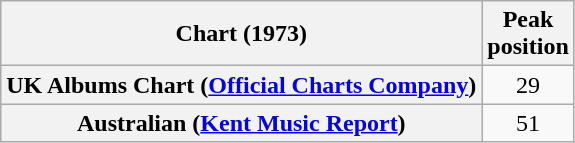<table class="wikitable sortable plainrowheaders">
<tr>
<th scope="col">Chart (1973)</th>
<th scope="col">Peak<br>position</th>
</tr>
<tr>
<th scope="row">UK Albums Chart (<a href='#'>Official Charts Company</a>)</th>
<td align="center">29</td>
</tr>
<tr>
<th scope="row">Australian (<a href='#'>Kent Music Report</a>)</th>
<td align="center">51</td>
</tr>
</table>
